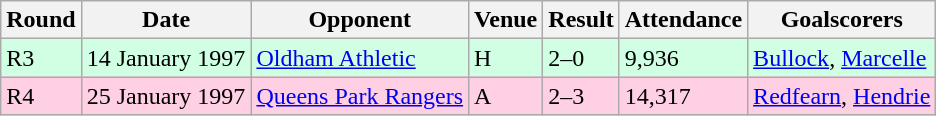<table class="wikitable">
<tr>
<th>Round</th>
<th>Date</th>
<th>Opponent</th>
<th>Venue</th>
<th>Result</th>
<th>Attendance</th>
<th>Goalscorers</th>
</tr>
<tr style="background-color: #d0ffe3;">
<td>R3</td>
<td>14 January 1997</td>
<td><a href='#'>Oldham Athletic</a></td>
<td>H</td>
<td>2–0</td>
<td>9,936</td>
<td><a href='#'>Bullock</a>, <a href='#'>Marcelle</a></td>
</tr>
<tr style="background-color: #ffd0e3;">
<td>R4</td>
<td>25 January 1997</td>
<td><a href='#'>Queens Park Rangers</a></td>
<td>A</td>
<td>2–3</td>
<td>14,317</td>
<td><a href='#'>Redfearn</a>, <a href='#'>Hendrie</a></td>
</tr>
</table>
